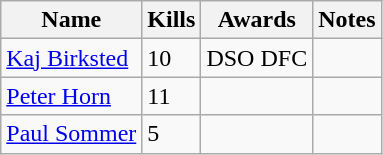<table class=wikitable>
<tr>
<th>Name</th>
<th>Kills</th>
<th>Awards</th>
<th>Notes</th>
</tr>
<tr>
<td><a href='#'>Kaj Birksted</a></td>
<td>10</td>
<td>DSO DFC</td>
<td></td>
</tr>
<tr>
<td><a href='#'>Peter Horn</a></td>
<td>11</td>
<td></td>
<td></td>
</tr>
<tr>
<td><a href='#'>Paul Sommer</a></td>
<td>5</td>
<td></td>
<td></td>
</tr>
</table>
